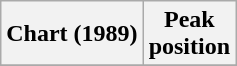<table class="wikitable sortable plainrowheaders" style="text-align:center">
<tr>
<th scope="col">Chart (1989)</th>
<th scope="col">Peak<br>position</th>
</tr>
<tr>
</tr>
</table>
